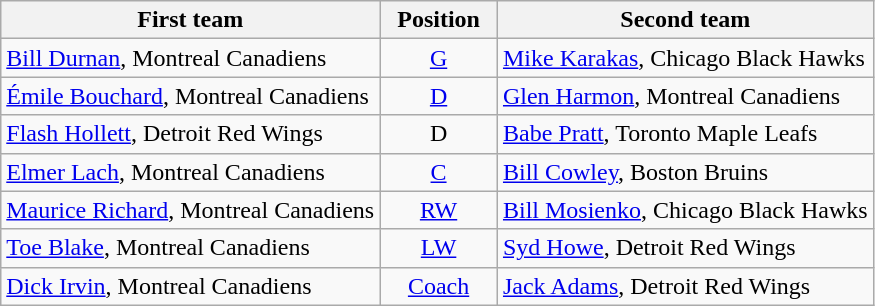<table class="wikitable">
<tr>
<th>First team</th>
<th>  Position  </th>
<th>Second team</th>
</tr>
<tr>
<td><a href='#'>Bill Durnan</a>, Montreal Canadiens</td>
<td align=center><a href='#'>G</a></td>
<td><a href='#'>Mike Karakas</a>, Chicago Black Hawks</td>
</tr>
<tr>
<td><a href='#'>Émile Bouchard</a>, Montreal Canadiens</td>
<td align=center><a href='#'>D</a></td>
<td><a href='#'>Glen Harmon</a>, Montreal Canadiens</td>
</tr>
<tr>
<td><a href='#'>Flash Hollett</a>, Detroit Red Wings</td>
<td align=center>D</td>
<td><a href='#'>Babe Pratt</a>, Toronto Maple Leafs</td>
</tr>
<tr>
<td><a href='#'>Elmer Lach</a>, Montreal Canadiens</td>
<td align=center><a href='#'>C</a></td>
<td><a href='#'>Bill Cowley</a>, Boston Bruins</td>
</tr>
<tr>
<td><a href='#'>Maurice Richard</a>, Montreal Canadiens</td>
<td align=center><a href='#'>RW</a></td>
<td><a href='#'>Bill Mosienko</a>, Chicago Black Hawks</td>
</tr>
<tr>
<td><a href='#'>Toe Blake</a>, Montreal Canadiens</td>
<td align=center><a href='#'>LW</a></td>
<td><a href='#'>Syd Howe</a>, Detroit Red Wings</td>
</tr>
<tr>
<td><a href='#'>Dick Irvin</a>, Montreal Canadiens</td>
<td align=center><a href='#'>Coach</a></td>
<td><a href='#'>Jack Adams</a>, Detroit Red Wings</td>
</tr>
</table>
